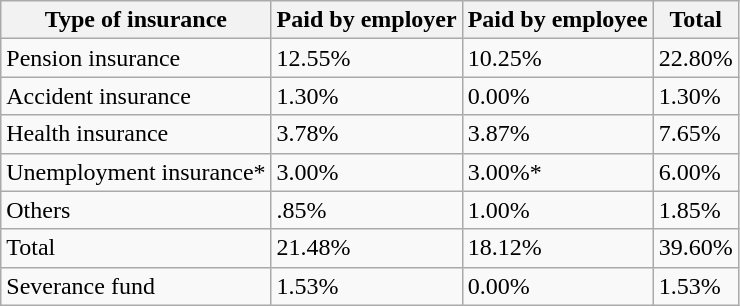<table class="wikitable">
<tr>
<th>Type of insurance</th>
<th>Paid by employer</th>
<th>Paid by employee</th>
<th>Total</th>
</tr>
<tr>
<td>Pension insurance</td>
<td>12.55%</td>
<td>10.25%</td>
<td>22.80%</td>
</tr>
<tr>
<td>Accident insurance</td>
<td>1.30%</td>
<td>0.00%</td>
<td>1.30%</td>
</tr>
<tr>
<td>Health insurance</td>
<td>3.78%</td>
<td>3.87%</td>
<td>7.65%</td>
</tr>
<tr>
<td>Unemployment insurance*</td>
<td>3.00%</td>
<td>3.00%*</td>
<td>6.00%</td>
</tr>
<tr>
<td>Others</td>
<td>.85%</td>
<td>1.00%</td>
<td>1.85%</td>
</tr>
<tr>
<td>Total</td>
<td>21.48%</td>
<td>18.12%</td>
<td>39.60%</td>
</tr>
<tr>
<td>Severance fund</td>
<td>1.53%</td>
<td>0.00%</td>
<td>1.53%</td>
</tr>
</table>
